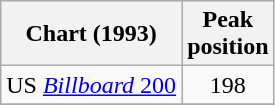<table class="wikitable">
<tr>
<th>Chart (1993)</th>
<th>Peak<br>position</th>
</tr>
<tr>
<td>US <a href='#'><em>Billboard</em> 200</a></td>
<td align="center">198</td>
</tr>
<tr>
</tr>
</table>
